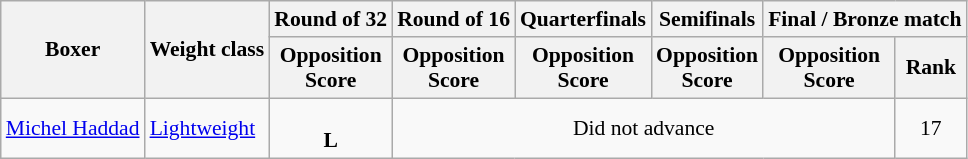<table class=wikitable style="font-size:90%">
<tr>
<th rowspan="2">Boxer</th>
<th rowspan="2">Weight class</th>
<th>Round of 32</th>
<th>Round of 16</th>
<th>Quarterfinals</th>
<th>Semifinals</th>
<th colspan="2">Final / Bronze match</th>
</tr>
<tr>
<th>Opposition<br>Score</th>
<th>Opposition<br>Score</th>
<th>Opposition<br>Score</th>
<th>Opposition<br>Score</th>
<th>Opposition<br>Score</th>
<th>Rank</th>
</tr>
<tr>
<td><a href='#'>Michel Haddad</a></td>
<td><a href='#'>Lightweight</a></td>
<td align=center> <br> <strong>L</strong></td>
<td align=center colspan=4>Did not advance</td>
<td align=center>17</td>
</tr>
</table>
